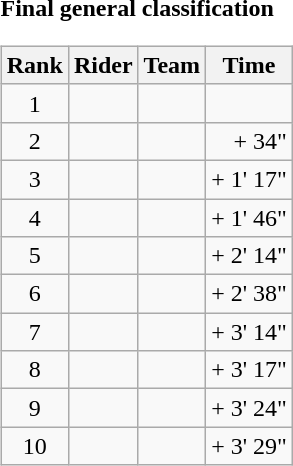<table>
<tr>
<td><strong>Final general classification</strong><br><table class="wikitable">
<tr>
<th scope="col">Rank</th>
<th scope="col">Rider</th>
<th scope="col">Team</th>
<th scope="col">Time</th>
</tr>
<tr>
<td style="text-align:center;">1</td>
<td></td>
<td></td>
<td style="text-align:right;"></td>
</tr>
<tr>
<td style="text-align:center;">2</td>
<td></td>
<td></td>
<td style="text-align:right;">+ 34"</td>
</tr>
<tr>
<td style="text-align:center;">3</td>
<td></td>
<td></td>
<td style="text-align:right;">+ 1' 17"</td>
</tr>
<tr>
<td style="text-align:center;">4</td>
<td></td>
<td></td>
<td style="text-align:right;">+ 1' 46"</td>
</tr>
<tr>
<td style="text-align:center;">5</td>
<td></td>
<td></td>
<td style="text-align:right;">+ 2' 14"</td>
</tr>
<tr>
<td style="text-align:center;">6</td>
<td></td>
<td></td>
<td style="text-align:right;">+ 2' 38"</td>
</tr>
<tr>
<td style="text-align:center;">7</td>
<td></td>
<td></td>
<td style="text-align:right;">+ 3' 14"</td>
</tr>
<tr>
<td style="text-align:center;">8</td>
<td></td>
<td></td>
<td style="text-align:right;">+ 3' 17"</td>
</tr>
<tr>
<td style="text-align:center;">9</td>
<td></td>
<td></td>
<td style="text-align:right;">+ 3' 24"</td>
</tr>
<tr>
<td style="text-align:center;">10</td>
<td></td>
<td></td>
<td style="text-align:right;">+ 3' 29"</td>
</tr>
</table>
</td>
</tr>
</table>
